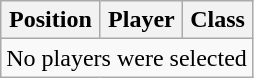<table class="wikitable sortable" border="1">
<tr>
<th>Position</th>
<th>Player</th>
<th>Class</th>
</tr>
<tr align="center">
<td colspan=3>No players were selected</td>
</tr>
</table>
